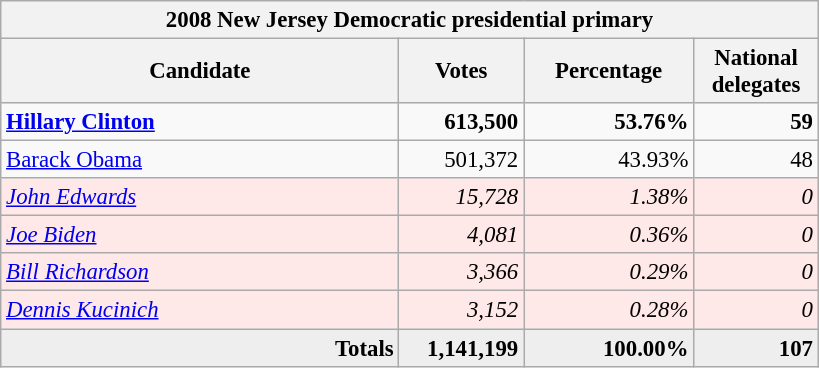<table class="wikitable" style="font-size:95%; text-align:right;">
<tr>
<th colspan="4">2008 New Jersey Democratic presidential primary</th>
</tr>
<tr>
<th style="width: 17em">Candidate</th>
<th style="width: 5em">Votes</th>
<th style="width: 7em">Percentage</th>
<th style="width: 5em">National delegates</th>
</tr>
<tr>
<td align="left"><strong><a href='#'>Hillary Clinton</a></strong></td>
<td><strong>613,500</strong></td>
<td><strong>53.76%</strong></td>
<td><strong>59</strong></td>
</tr>
<tr>
<td align="left"><a href='#'>Barack Obama</a></td>
<td>501,372</td>
<td>43.93%</td>
<td>48</td>
</tr>
<tr bgcolor=#FFE8E8>
<td align="left"><em><a href='#'>John Edwards</a></em></td>
<td><em>15,728</em></td>
<td><em>1.38%</em></td>
<td><em>0</em></td>
</tr>
<tr bgcolor=#FFE8E8>
<td align="left"><em><a href='#'>Joe Biden</a></em></td>
<td><em>4,081</em></td>
<td><em>0.36%</em></td>
<td><em>0</em></td>
</tr>
<tr bgcolor=#FFE8E8>
<td align="left"><em><a href='#'>Bill Richardson</a></em></td>
<td><em>3,366</em></td>
<td><em>0.29%</em></td>
<td><em>0</em></td>
</tr>
<tr bgcolor=#FFE8E8>
<td align="left"><em><a href='#'>Dennis Kucinich</a></em></td>
<td><em>3,152</em></td>
<td><em>0.28%</em></td>
<td><em>0</em></td>
</tr>
<tr bgcolor="#EEEEEE" style="margin-right:0.5em">
<td><strong>Totals</strong></td>
<td><strong>1,141,199</strong></td>
<td><strong>100.00%</strong></td>
<td><strong>107</strong></td>
</tr>
</table>
